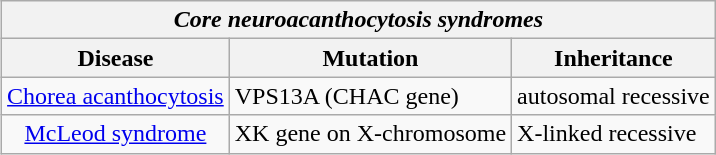<table class="wikitable" align="right">
<tr>
<th colspan="11" bgcolor="white"><em>Core neuroacanthocytosis syndromes</em></th>
</tr>
<tr>
<th>Disease</th>
<th>Mutation</th>
<th align= center>Inheritance</th>
</tr>
<tr>
<td align= center><a href='#'>Chorea acanthocytosis</a></td>
<td align= left>VPS13A (CHAC gene)</td>
<td align= left>autosomal recessive</td>
</tr>
<tr>
<td align= center><a href='#'>McLeod syndrome</a></td>
<td align= left>XK gene on X-chromosome</td>
<td align= left>X-linked recessive</td>
</tr>
</table>
